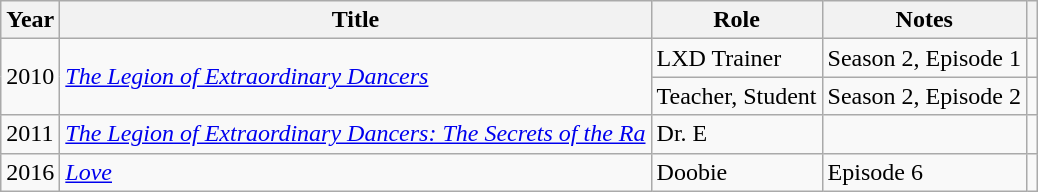<table class="wikitable sortable">
<tr>
<th>Year</th>
<th>Title</th>
<th>Role</th>
<th class="unsortable">Notes</th>
<th class="unsortable"></th>
</tr>
<tr>
<td rowspan=2>2010</td>
<td rowspan=2><em><a href='#'>The Legion of Extraordinary Dancers</a></em></td>
<td>LXD Trainer</td>
<td>Season 2, Episode 1</td>
<td></td>
</tr>
<tr>
<td>Teacher, Student</td>
<td>Season 2, Episode 2</td>
<td></td>
</tr>
<tr>
<td>2011</td>
<td><em><a href='#'>The Legion of Extraordinary Dancers: The Secrets of the Ra</a></em></td>
<td>Dr. E</td>
<td></td>
<td></td>
</tr>
<tr>
<td>2016</td>
<td><em><a href='#'>Love</a></em></td>
<td>Doobie</td>
<td>Episode 6</td>
<td></td>
</tr>
</table>
